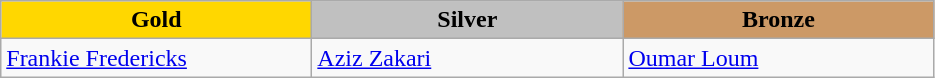<table class="wikitable" style="text-align:left">
<tr align="center">
<td width=200 bgcolor=gold><strong>Gold</strong></td>
<td width=200 bgcolor=silver><strong>Silver</strong></td>
<td width=200 bgcolor=CC9966><strong>Bronze</strong></td>
</tr>
<tr>
<td><a href='#'>Frankie Fredericks</a><br><em></em></td>
<td><a href='#'>Aziz Zakari</a><br><em></em></td>
<td><a href='#'>Oumar Loum</a><br><em></em></td>
</tr>
</table>
